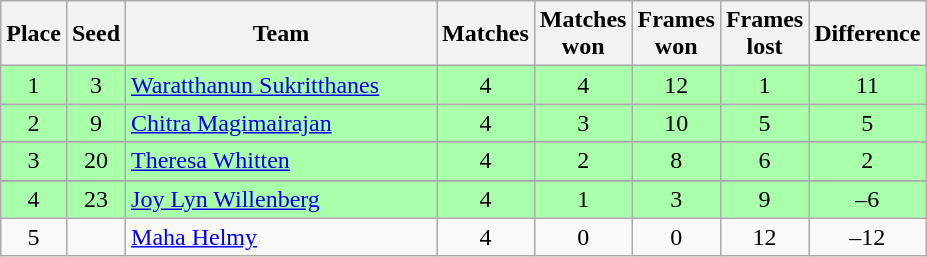<table class="wikitable" style="text-align: center;">
<tr>
<th width=20>Place</th>
<th width=20>Seed</th>
<th width=200>Team</th>
<th width=20>Matches</th>
<th width=20>Matches won</th>
<th width=20>Frames won</th>
<th width=20>Frames lost</th>
<th width=20>Difference</th>
</tr>
<tr style="background:#aaffaa;">
<td>1</td>
<td>3</td>
<td style="text-align:left;"> <a href='#'>Waratthanun Sukritthanes</a></td>
<td>4</td>
<td>4</td>
<td>12</td>
<td>1</td>
<td>11</td>
</tr>
<tr style="background:#aaffaa;">
<td>2</td>
<td>9</td>
<td style="text-align:left;"> <a href='#'>Chitra Magimairajan</a></td>
<td>4</td>
<td>3</td>
<td>10</td>
<td>5</td>
<td>5</td>
</tr>
<tr>
</tr>
<tr style="background:#aaffaa;">
<td>3</td>
<td>20</td>
<td style="text-align:left;"> <a href='#'>Theresa Whitten</a></td>
<td>4</td>
<td>2</td>
<td>8</td>
<td>6</td>
<td>2</td>
</tr>
<tr>
</tr>
<tr style="background:#aaffaa;">
<td>4</td>
<td>23</td>
<td style="text-align:left;"> <a href='#'>Joy Lyn Willenberg</a></td>
<td>4</td>
<td>1</td>
<td>3</td>
<td>9</td>
<td>–6</td>
</tr>
<tr>
<td>5</td>
<td></td>
<td style="text-align:left;"> <a href='#'>Maha Helmy</a></td>
<td>4</td>
<td>0</td>
<td>0</td>
<td>12</td>
<td>–12</td>
</tr>
</table>
